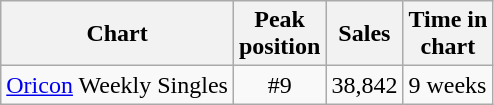<table class="wikitable">
<tr>
<th align="left">Chart</th>
<th style="text-align:center;">Peak<br>position</th>
<th style="text-align:center;">Sales</th>
<th style="text-align:center;">Time in<br>chart</th>
</tr>
<tr>
<td align="left"><a href='#'>Oricon</a> Weekly Singles</td>
<td style="text-align:center;">#9</td>
<td align="">38,842</td>
<td align="">9 weeks</td>
</tr>
</table>
